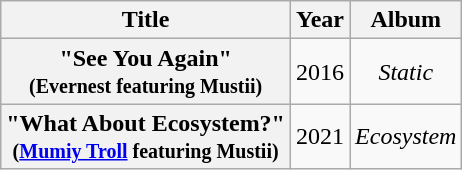<table class="wikitable plainrowheaders" style="text-align:center;">
<tr>
<th scope="col">Title</th>
<th scope="col">Year</th>
<th scope="col">Album</th>
</tr>
<tr>
<th scope="row">"See You Again"<br><small>(Evernest featuring Mustii)</small></th>
<td>2016</td>
<td><em>Static</em></td>
</tr>
<tr>
<th scope="row">"What About Ecosystem?"<br><small>(<a href='#'>Mumiy Troll</a> featuring Mustii)</small></th>
<td>2021</td>
<td><em>Ecosystem</em></td>
</tr>
</table>
